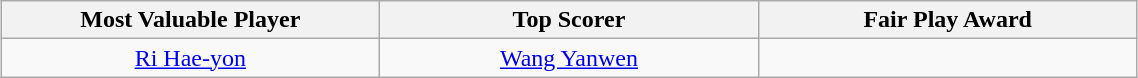<table class="wikitable" style="text-align:center; width:60%; margin:auto;">
<tr>
<th style="width:10%;">Most Valuable Player</th>
<th style="width:10%;">Top Scorer</th>
<th style="width:10%;">Fair Play Award</th>
</tr>
<tr>
<td> <a href='#'>Ri Hae-yon</a></td>
<td> <a href='#'>Wang Yanwen</a></td>
<td></td>
</tr>
</table>
